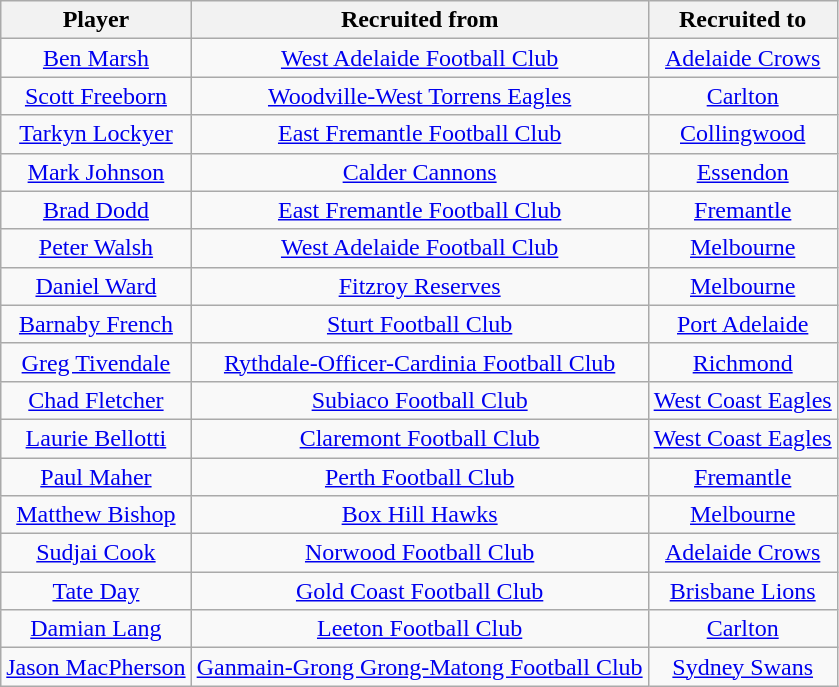<table class="wikitable sortable" style="text-align: center;">
<tr>
<th>Player</th>
<th>Recruited from</th>
<th>Recruited to</th>
</tr>
<tr>
<td><a href='#'>Ben Marsh</a></td>
<td><a href='#'>West Adelaide Football Club</a></td>
<td><a href='#'>Adelaide Crows</a></td>
</tr>
<tr>
<td><a href='#'>Scott Freeborn</a></td>
<td><a href='#'>Woodville-West Torrens Eagles</a></td>
<td><a href='#'>Carlton</a></td>
</tr>
<tr>
<td><a href='#'>Tarkyn Lockyer</a></td>
<td><a href='#'>East Fremantle Football Club</a></td>
<td><a href='#'>Collingwood</a></td>
</tr>
<tr>
<td><a href='#'>Mark Johnson</a></td>
<td><a href='#'>Calder Cannons</a></td>
<td><a href='#'>Essendon</a></td>
</tr>
<tr>
<td><a href='#'>Brad Dodd</a></td>
<td><a href='#'>East Fremantle Football Club</a></td>
<td><a href='#'>Fremantle</a></td>
</tr>
<tr>
<td><a href='#'>Peter Walsh</a></td>
<td><a href='#'>West Adelaide Football Club</a></td>
<td><a href='#'>Melbourne</a></td>
</tr>
<tr>
<td><a href='#'>Daniel Ward</a></td>
<td><a href='#'>Fitzroy Reserves</a></td>
<td><a href='#'>Melbourne</a></td>
</tr>
<tr>
<td><a href='#'>Barnaby French</a></td>
<td><a href='#'>Sturt Football Club</a></td>
<td><a href='#'>Port Adelaide</a></td>
</tr>
<tr>
<td><a href='#'>Greg Tivendale</a></td>
<td><a href='#'>Rythdale-Officer-Cardinia Football Club</a></td>
<td><a href='#'>Richmond</a></td>
</tr>
<tr>
<td><a href='#'>Chad Fletcher</a></td>
<td><a href='#'>Subiaco Football Club</a></td>
<td><a href='#'>West Coast Eagles</a></td>
</tr>
<tr>
<td><a href='#'>Laurie Bellotti</a></td>
<td><a href='#'>Claremont Football Club</a></td>
<td><a href='#'>West Coast Eagles</a></td>
</tr>
<tr>
<td><a href='#'>Paul Maher</a></td>
<td><a href='#'>Perth Football Club</a></td>
<td><a href='#'>Fremantle</a></td>
</tr>
<tr>
<td><a href='#'>Matthew Bishop</a></td>
<td><a href='#'>Box Hill Hawks</a></td>
<td><a href='#'>Melbourne</a></td>
</tr>
<tr>
<td><a href='#'>Sudjai Cook</a></td>
<td><a href='#'>Norwood Football Club</a></td>
<td><a href='#'>Adelaide Crows</a></td>
</tr>
<tr>
<td><a href='#'>Tate Day</a></td>
<td><a href='#'>Gold Coast Football Club</a></td>
<td><a href='#'>Brisbane Lions</a></td>
</tr>
<tr>
<td><a href='#'>Damian Lang</a></td>
<td><a href='#'>Leeton Football Club</a></td>
<td><a href='#'>Carlton</a></td>
</tr>
<tr>
<td><a href='#'>Jason MacPherson</a></td>
<td><a href='#'>Ganmain-Grong Grong-Matong Football Club</a></td>
<td><a href='#'>Sydney Swans</a></td>
</tr>
</table>
